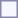<table style="border:1px solid #8888aa; background-color:#f7f8ff; padding:5px; font-size:95%; margin: 0px 12px 12px 0px;">
</table>
